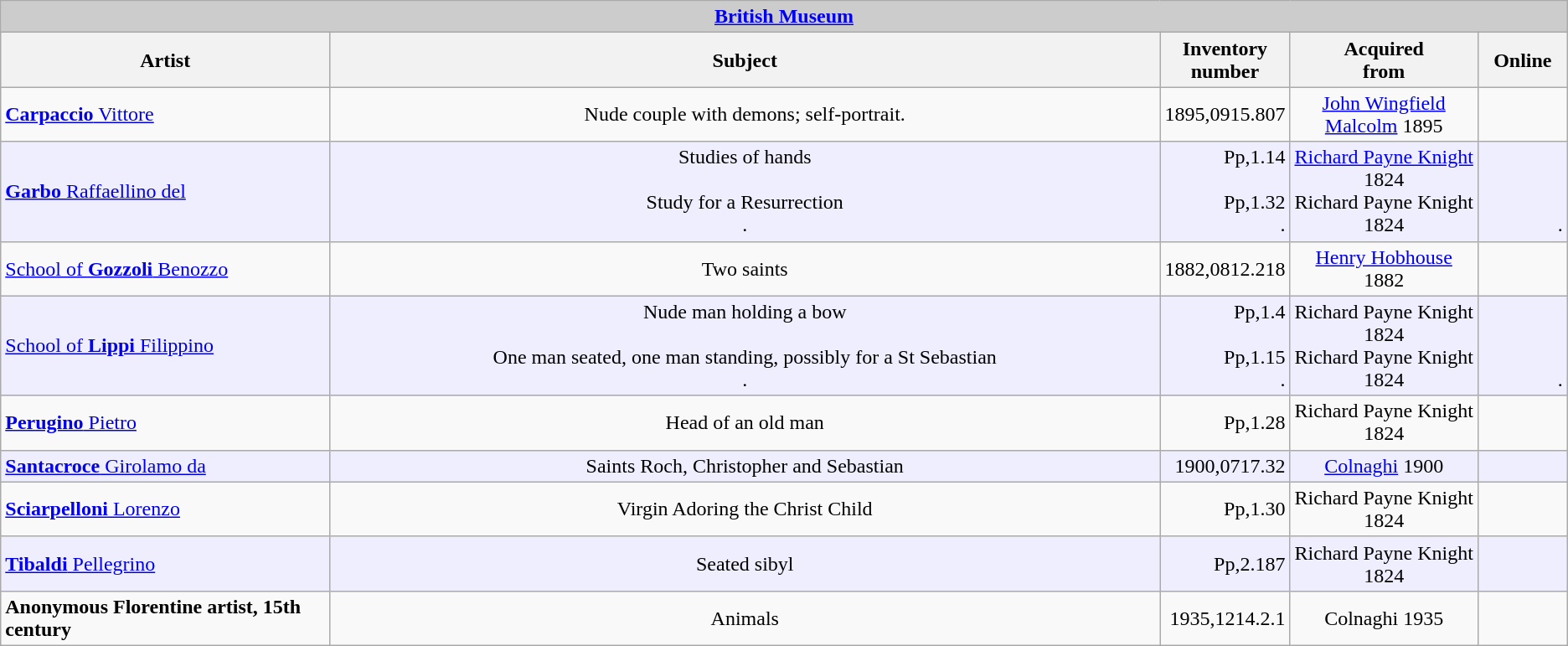<table class="wikitable">
<tr>
<td colspan="5" align="center" bgcolor="#CCCCCC"><strong><a href='#'>British Museum</a></strong></td>
</tr>
<tr>
<th width="21%">Artist</th>
<th width="53%">Subject</th>
<th width="6%">Inventory<br>number</th>
<th width="12%">Acquired<br>from</th>
<th>Online</th>
</tr>
<tr>
<td align="left"><a href='#'><strong>Carpaccio</strong> Vittore</a></td>
<td align="center">Nude couple with demons; self-portrait.</td>
<td align="right">1895,0915.807</td>
<td align="center"><a href='#'>John Wingfield Malcolm</a> 1895</td>
<td align="right"></td>
</tr>
<tr bgcolor="#EEEEFF">
<td align="left"><a href='#'><strong>Garbo</strong> Raffaellino del</a></td>
<td align="center">Studies of hands<br><br>Study for a Resurrection<br>.</td>
<td align="right">Pp,1.14<br><br>Pp,1.32<br>.</td>
<td align="center"><a href='#'>Richard Payne Knight</a> 1824<br>Richard Payne Knight 1824</td>
<td align="right"><br><br><br>.</td>
</tr>
<tr>
<td align="left"><a href='#'>School of <strong>Gozzoli</strong> Benozzo</a></td>
<td align="center">Two saints</td>
<td align="right">1882,0812.218</td>
<td align="center"><a href='#'>Henry Hobhouse</a> 1882</td>
<td align="right"></td>
</tr>
<tr bgcolor="#EEEEFF">
<td align="left"><a href='#'>School of <strong>Lippi</strong> Filippino</a></td>
<td align="center">Nude man holding a bow<br><br>One man seated, one man standing, possibly for a St Sebastian<br>.</td>
<td align="right">Pp,1.4<br><br>Pp,1.15<br>.</td>
<td align="center">Richard Payne Knight 1824<br>Richard Payne Knight 1824</td>
<td align="right"><br><br> <br>.</td>
</tr>
<tr>
<td align="left"><a href='#'><strong>Perugino</strong> Pietro</a></td>
<td align="center">Head of an old man</td>
<td align="right">Pp,1.28</td>
<td align="center">Richard Payne Knight 1824</td>
<td align="right"></td>
</tr>
<tr bgcolor="#EEEEFF">
<td align="left"><a href='#'><strong>Santacroce</strong> Girolamo da</a></td>
<td align="center">Saints Roch, Christopher and Sebastian</td>
<td align="right">1900,0717.32</td>
<td align="center"><a href='#'>Colnaghi</a> 1900</td>
<td align="right"></td>
</tr>
<tr>
<td align="left"><a href='#'><strong>Sciarpelloni</strong> Lorenzo</a></td>
<td align="center">Virgin Adoring the Christ Child</td>
<td align="right">Pp,1.30</td>
<td align="center">Richard Payne Knight 1824</td>
<td align="right"></td>
</tr>
<tr bgcolor="#EEEEFF">
<td align="left"><a href='#'><strong>Tibaldi</strong> Pellegrino</a></td>
<td align="center">Seated sibyl</td>
<td align="right">Pp,2.187</td>
<td align="center">Richard Payne Knight 1824</td>
<td align="right"></td>
</tr>
<tr>
<td align="left"><strong>Anonymous Florentine artist, 15th century</strong></td>
<td align="center">Animals</td>
<td align="right">1935,1214.2.1</td>
<td align="center">Colnaghi 1935</td>
<td align="right"></td>
</tr>
</table>
